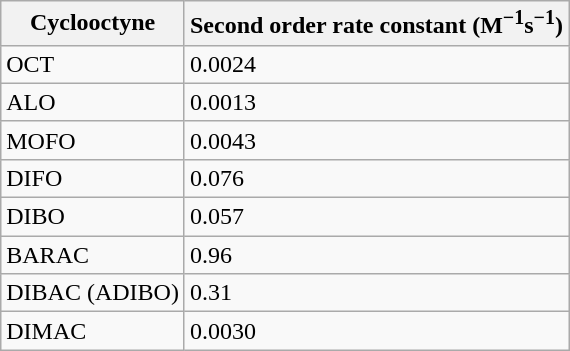<table class="wikitable">
<tr>
<th>Cyclooctyne</th>
<th>Second order rate constant (M<sup>−1</sup>s<sup>−1</sup>)</th>
</tr>
<tr>
<td>OCT</td>
<td>0.0024</td>
</tr>
<tr>
<td>ALO</td>
<td>0.0013</td>
</tr>
<tr>
<td>MOFO</td>
<td>0.0043</td>
</tr>
<tr>
<td>DIFO</td>
<td>0.076</td>
</tr>
<tr>
<td>DIBO</td>
<td>0.057</td>
</tr>
<tr>
<td>BARAC</td>
<td>0.96</td>
</tr>
<tr>
<td>DIBAC (ADIBO)</td>
<td>0.31</td>
</tr>
<tr>
<td>DIMAC</td>
<td>0.0030</td>
</tr>
</table>
